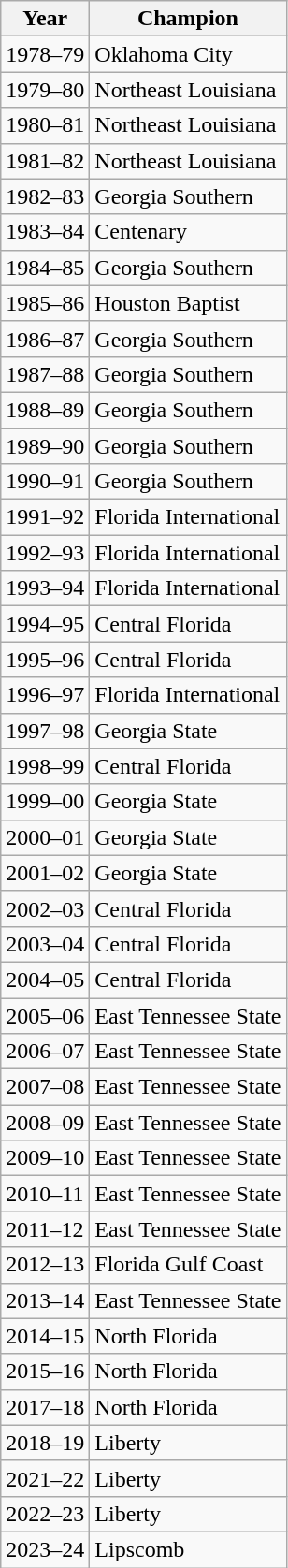<table class="wikitable">
<tr>
<th>Year</th>
<th>Champion</th>
</tr>
<tr>
<td>1978–79</td>
<td>Oklahoma City</td>
</tr>
<tr>
<td>1979–80</td>
<td>Northeast Louisiana</td>
</tr>
<tr>
<td>1980–81</td>
<td>Northeast Louisiana</td>
</tr>
<tr>
<td>1981–82</td>
<td>Northeast Louisiana</td>
</tr>
<tr>
<td>1982–83</td>
<td>Georgia Southern</td>
</tr>
<tr>
<td>1983–84</td>
<td>Centenary</td>
</tr>
<tr>
<td>1984–85</td>
<td>Georgia Southern</td>
</tr>
<tr>
<td>1985–86</td>
<td>Houston Baptist</td>
</tr>
<tr>
<td>1986–87</td>
<td>Georgia Southern</td>
</tr>
<tr>
<td>1987–88</td>
<td>Georgia Southern</td>
</tr>
<tr>
<td>1988–89</td>
<td>Georgia Southern</td>
</tr>
<tr>
<td>1989–90</td>
<td>Georgia Southern</td>
</tr>
<tr>
<td>1990–91</td>
<td>Georgia Southern</td>
</tr>
<tr>
<td>1991–92</td>
<td>Florida International</td>
</tr>
<tr>
<td>1992–93</td>
<td>Florida International</td>
</tr>
<tr>
<td>1993–94</td>
<td>Florida International</td>
</tr>
<tr>
<td>1994–95</td>
<td>Central Florida</td>
</tr>
<tr>
<td>1995–96</td>
<td>Central Florida</td>
</tr>
<tr>
<td>1996–97</td>
<td>Florida International</td>
</tr>
<tr>
<td>1997–98</td>
<td>Georgia State</td>
</tr>
<tr>
<td>1998–99</td>
<td>Central Florida</td>
</tr>
<tr>
<td>1999–00</td>
<td>Georgia State</td>
</tr>
<tr>
<td>2000–01</td>
<td>Georgia State</td>
</tr>
<tr>
<td>2001–02</td>
<td>Georgia State</td>
</tr>
<tr>
<td>2002–03</td>
<td>Central Florida</td>
</tr>
<tr>
<td>2003–04</td>
<td>Central Florida</td>
</tr>
<tr>
<td>2004–05</td>
<td>Central Florida</td>
</tr>
<tr>
<td>2005–06</td>
<td>East Tennessee State</td>
</tr>
<tr>
<td>2006–07</td>
<td>East Tennessee State</td>
</tr>
<tr>
<td>2007–08</td>
<td>East Tennessee State</td>
</tr>
<tr>
<td>2008–09</td>
<td>East Tennessee State</td>
</tr>
<tr>
<td>2009–10</td>
<td>East Tennessee State</td>
</tr>
<tr>
<td>2010–11</td>
<td>East Tennessee State</td>
</tr>
<tr>
<td>2011–12</td>
<td>East Tennessee State</td>
</tr>
<tr>
<td>2012–13</td>
<td>Florida Gulf Coast</td>
</tr>
<tr>
<td>2013–14</td>
<td>East Tennessee State</td>
</tr>
<tr>
<td>2014–15</td>
<td>North Florida</td>
</tr>
<tr>
<td>2015–16</td>
<td>North Florida</td>
</tr>
<tr>
<td>2017–18</td>
<td>North Florida</td>
</tr>
<tr>
<td>2018–19</td>
<td>Liberty</td>
</tr>
<tr>
<td>2021–22</td>
<td>Liberty</td>
</tr>
<tr>
<td>2022–23</td>
<td>Liberty</td>
</tr>
<tr>
<td>2023–24</td>
<td>Lipscomb</td>
</tr>
</table>
